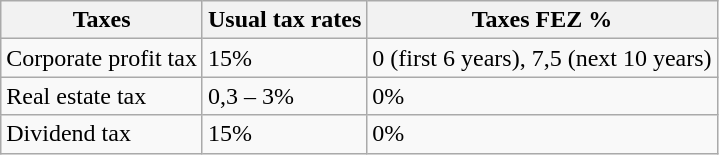<table class="wikitable">
<tr>
<th>Taxes</th>
<th>Usual tax rates</th>
<th>Taxes FEZ %</th>
</tr>
<tr>
<td>Corporate profit tax</td>
<td>15%</td>
<td>0 (first 6 years), 7,5 (next 10 years)</td>
</tr>
<tr>
<td>Real estate tax</td>
<td>0,3 – 3%</td>
<td>0%</td>
</tr>
<tr>
<td>Dividend tax</td>
<td>15%</td>
<td>0%</td>
</tr>
</table>
